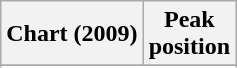<table class="wikitable sortable plainrowheaders" style="text-align:center">
<tr>
<th scope="col">Chart (2009)</th>
<th scope="col">Peak<br>position</th>
</tr>
<tr>
</tr>
<tr>
</tr>
<tr>
</tr>
</table>
